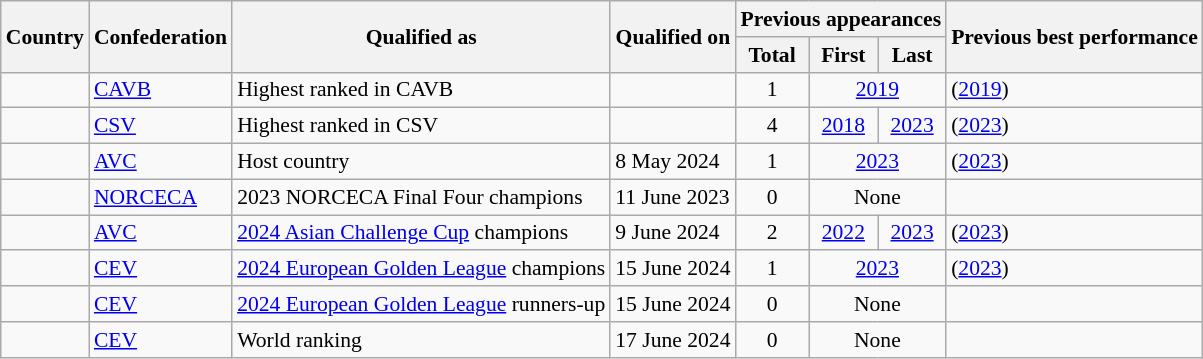<table class="wikitable sortable" style="font-size:90%">
<tr>
<th rowspan=2>Country</th>
<th rowspan=2>Confederation</th>
<th rowspan=2>Qualified as</th>
<th rowspan=2>Qualified on</th>
<th colspan=3>Previous appearances</th>
<th rowspan=2>Previous best performance</th>
</tr>
<tr>
<th>Total</th>
<th>First</th>
<th>Last</th>
</tr>
<tr>
<td></td>
<td><a href='#'>CAVB</a></td>
<td>Highest ranked in CAVB</td>
<td></td>
<td style="text-align:center">1</td>
<td colspan=2 style="text-align:center"><a href='#'>2019</a></td>
<td> (<a href='#'>2019</a>)</td>
</tr>
<tr>
<td></td>
<td><a href='#'>CSV</a></td>
<td>Highest ranked in CSV</td>
<td></td>
<td style="text-align:center">4</td>
<td style="text-align:center"><a href='#'>2018</a></td>
<td style="text-align:center"><a href='#'>2023</a></td>
<td> (<a href='#'>2023</a>)</td>
</tr>
<tr>
<td></td>
<td><a href='#'>AVC</a></td>
<td>Host country</td>
<td>8 May 2024</td>
<td style="text-align:center">1</td>
<td colspan=2 style="text-align:center"><a href='#'>2023</a></td>
<td> (<a href='#'>2023</a>)</td>
</tr>
<tr>
<td></td>
<td><a href='#'>NORCECA</a></td>
<td>2023 NORCECA Final Four champions</td>
<td>11 June 2023</td>
<td style="text-align:center">0</td>
<td colspan=2 style="text-align:center">None</td>
<td></td>
</tr>
<tr>
<td></td>
<td><a href='#'>AVC</a></td>
<td><a href='#'>2024 Asian Challenge Cup</a> champions</td>
<td>9 June 2024</td>
<td style="text-align:center">2</td>
<td style="text-align:center"><a href='#'>2022</a></td>
<td style="text-align:center"><a href='#'>2023</a></td>
<td> (<a href='#'>2023</a>)</td>
</tr>
<tr>
<td></td>
<td><a href='#'>CEV</a></td>
<td><a href='#'>2024 European Golden League</a> champions</td>
<td>15 June 2024</td>
<td style="text-align:center">1</td>
<td colspan=2 style="text-align:center"><a href='#'>2023</a></td>
<td> (<a href='#'>2023</a>)</td>
</tr>
<tr>
<td></td>
<td><a href='#'>CEV</a></td>
<td><a href='#'>2024 European Golden League</a> runners-up</td>
<td>15 June 2024</td>
<td style="text-align:center">0</td>
<td colspan=2 style="text-align:center">None</td>
<td></td>
</tr>
<tr>
<td></td>
<td><a href='#'>CEV</a></td>
<td>World ranking</td>
<td>17 June 2024</td>
<td style="text-align:center">0</td>
<td colspan=2 style="text-align:center">None</td>
<td></td>
</tr>
</table>
